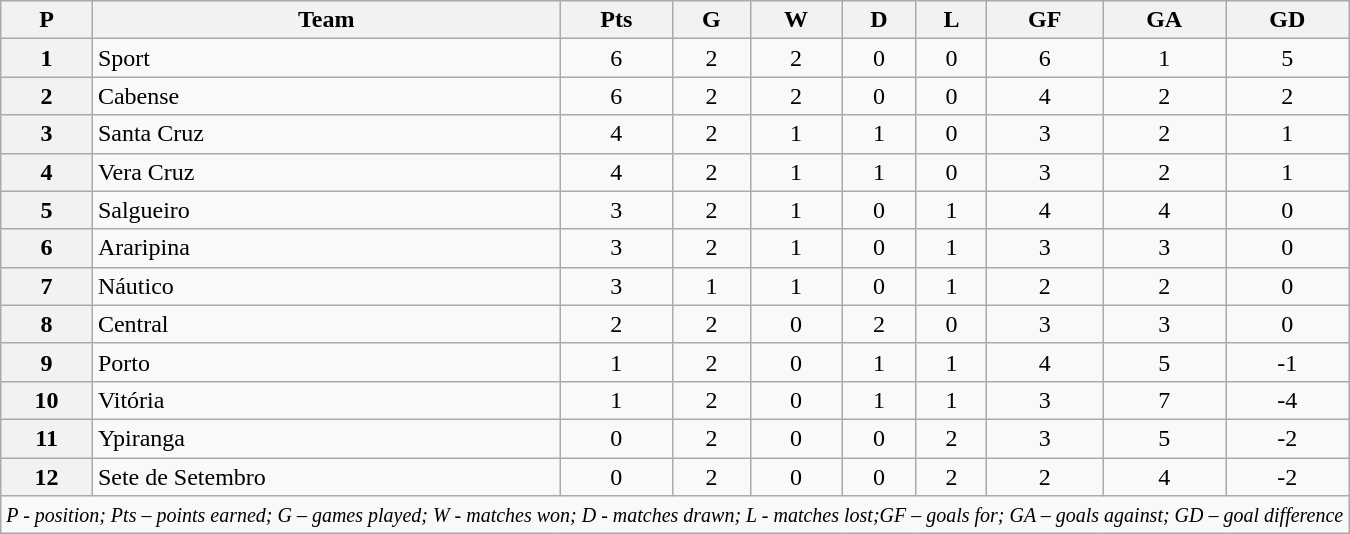<table class="wikitable" style="text-align: center">
<tr>
<th>P</th>
<th>Team</th>
<th>Pts</th>
<th>G</th>
<th>W</th>
<th>D</th>
<th>L</th>
<th>GF</th>
<th>GA</th>
<th>GD</th>
</tr>
<tr>
<th>1</th>
<td style="text-align:left">Sport</td>
<td>6</td>
<td>2</td>
<td>2</td>
<td>0</td>
<td>0</td>
<td>6</td>
<td>1</td>
<td>5</td>
</tr>
<tr>
<th>2</th>
<td style="text-align:left">Cabense</td>
<td>6</td>
<td>2</td>
<td>2</td>
<td>0</td>
<td>0</td>
<td>4</td>
<td>2</td>
<td>2</td>
</tr>
<tr>
<th>3</th>
<td style="text-align:left">Santa Cruz</td>
<td>4</td>
<td>2</td>
<td>1</td>
<td>1</td>
<td>0</td>
<td>3</td>
<td>2</td>
<td>1</td>
</tr>
<tr>
<th>4</th>
<td style="text-align:left">Vera Cruz</td>
<td>4</td>
<td>2</td>
<td>1</td>
<td>1</td>
<td>0</td>
<td>3</td>
<td>2</td>
<td>1</td>
</tr>
<tr>
<th>5</th>
<td style="text-align:left">Salgueiro</td>
<td>3</td>
<td>2</td>
<td>1</td>
<td>0</td>
<td>1</td>
<td>4</td>
<td>4</td>
<td>0</td>
</tr>
<tr>
<th>6</th>
<td style="text-align:left">Araripina</td>
<td>3</td>
<td>2</td>
<td>1</td>
<td>0</td>
<td>1</td>
<td>3</td>
<td>3</td>
<td>0</td>
</tr>
<tr>
<th>7</th>
<td style="text-align:left">Náutico</td>
<td>3</td>
<td>1</td>
<td>1</td>
<td>0</td>
<td>1</td>
<td>2</td>
<td>2</td>
<td>0</td>
</tr>
<tr>
<th>8</th>
<td style="text-align:left">Central</td>
<td>2</td>
<td>2</td>
<td>0</td>
<td>2</td>
<td>0</td>
<td>3</td>
<td>3</td>
<td>0</td>
</tr>
<tr>
<th>9</th>
<td style="text-align:left">Porto</td>
<td>1</td>
<td>2</td>
<td>0</td>
<td>1</td>
<td>1</td>
<td>4</td>
<td>5</td>
<td>-1</td>
</tr>
<tr>
<th>10</th>
<td style="text-align:left">Vitória</td>
<td>1</td>
<td>2</td>
<td>0</td>
<td>1</td>
<td>1</td>
<td>3</td>
<td>7</td>
<td>-4</td>
</tr>
<tr>
<th>11</th>
<td style="text-align:left">Ypiranga</td>
<td>0</td>
<td>2</td>
<td>0</td>
<td>0</td>
<td>2</td>
<td>3</td>
<td>5</td>
<td>-2</td>
</tr>
<tr>
<th>12</th>
<td style="text-align:left">Sete de Setembro</td>
<td>0</td>
<td>2</td>
<td>0</td>
<td>0</td>
<td>2</td>
<td>2</td>
<td>4</td>
<td>-2</td>
</tr>
<tr>
<td colspan="12"><small><em>P - position; Pts – points earned; G – games played; W - matches won; D - matches drawn; L - matches lost;GF – goals for; GA – goals against; GD – goal difference</em></small></td>
</tr>
</table>
